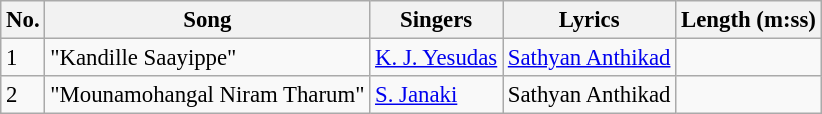<table class="wikitable" style="font-size:95%;">
<tr>
<th>No.</th>
<th>Song</th>
<th>Singers</th>
<th>Lyrics</th>
<th>Length (m:ss)</th>
</tr>
<tr>
<td>1</td>
<td>"Kandille Saayippe"</td>
<td><a href='#'>K. J. Yesudas</a></td>
<td><a href='#'>Sathyan Anthikad</a></td>
<td></td>
</tr>
<tr>
<td>2</td>
<td>"Mounamohangal Niram Tharum"</td>
<td><a href='#'>S. Janaki</a></td>
<td>Sathyan Anthikad</td>
<td></td>
</tr>
</table>
